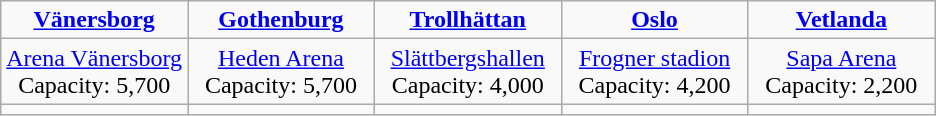<table class="wikitable" style="text-align:center;">
<tr>
<td width=20%><strong><a href='#'>Vänersborg</a></strong></td>
<td width=20%><strong><a href='#'>Gothenburg</a></strong></td>
<td width=20%><strong><a href='#'>Trollhättan</a></strong></td>
<td width=20%><strong><a href='#'>Oslo</a></strong></td>
<td width=20%><strong><a href='#'>Vetlanda</a></strong></td>
</tr>
<tr>
<td><a href='#'>Arena Vänersborg</a><br>Capacity: 5,700</td>
<td><a href='#'>Heden Arena</a><br>Capacity: 5,700</td>
<td><a href='#'>Slättbergshallen</a><br>Capacity: 4,000</td>
<td><a href='#'>Frogner stadion</a><br>Capacity: 4,200</td>
<td><a href='#'>Sapa Arena</a><br>Capacity: 2,200</td>
</tr>
<tr>
<td></td>
<td></td>
<td></td>
<td></td>
<td></td>
</tr>
</table>
